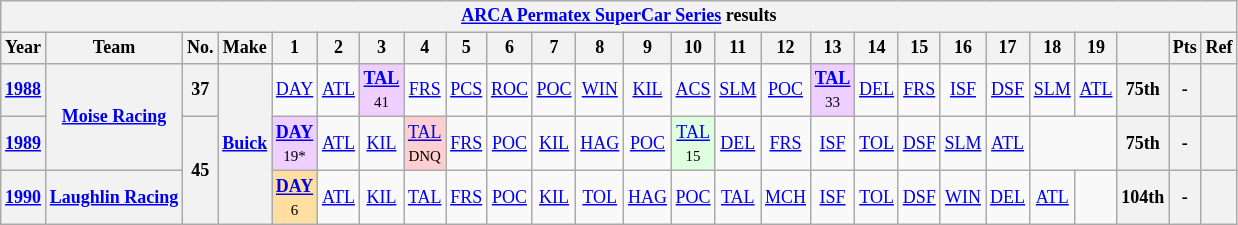<table class="wikitable" style="text-align:center; font-size:75%">
<tr>
<th colspan=45><a href='#'>ARCA Permatex SuperCar Series</a> results</th>
</tr>
<tr>
<th>Year</th>
<th>Team</th>
<th>No.</th>
<th>Make</th>
<th>1</th>
<th>2</th>
<th>3</th>
<th>4</th>
<th>5</th>
<th>6</th>
<th>7</th>
<th>8</th>
<th>9</th>
<th>10</th>
<th>11</th>
<th>12</th>
<th>13</th>
<th>14</th>
<th>15</th>
<th>16</th>
<th>17</th>
<th>18</th>
<th>19</th>
<th></th>
<th>Pts</th>
<th>Ref</th>
</tr>
<tr>
<th><a href='#'>1988</a></th>
<th rowspan=2><a href='#'>Moise Racing</a></th>
<th>37</th>
<th rowspan=3><a href='#'>Buick</a></th>
<td><a href='#'>DAY</a></td>
<td><a href='#'>ATL</a></td>
<td style="background:#EFCFFF;"><strong><a href='#'>TAL</a></strong><br><small>41</small></td>
<td><a href='#'>FRS</a></td>
<td><a href='#'>PCS</a></td>
<td><a href='#'>ROC</a></td>
<td><a href='#'>POC</a></td>
<td><a href='#'>WIN</a></td>
<td><a href='#'>KIL</a></td>
<td><a href='#'>ACS</a></td>
<td><a href='#'>SLM</a></td>
<td><a href='#'>POC</a></td>
<td style="background:#EFCFFF;"><strong><a href='#'>TAL</a></strong><br><small>33</small></td>
<td><a href='#'>DEL</a></td>
<td><a href='#'>FRS</a></td>
<td><a href='#'>ISF</a></td>
<td><a href='#'>DSF</a></td>
<td><a href='#'>SLM</a></td>
<td><a href='#'>ATL</a></td>
<th>75th</th>
<th>-</th>
<th></th>
</tr>
<tr>
<th><a href='#'>1989</a></th>
<th rowspan=2>45</th>
<td style="background:#EFCFFF;"><strong><a href='#'>DAY</a></strong><br><small>19*</small></td>
<td><a href='#'>ATL</a></td>
<td><a href='#'>KIL</a></td>
<td style="background:#FFCFCF;"><a href='#'>TAL</a><br><small>DNQ</small></td>
<td><a href='#'>FRS</a></td>
<td><a href='#'>POC</a></td>
<td><a href='#'>KIL</a></td>
<td><a href='#'>HAG</a></td>
<td><a href='#'>POC</a></td>
<td style="background:#DFFFDF;"><a href='#'>TAL</a><br><small>15</small></td>
<td><a href='#'>DEL</a></td>
<td><a href='#'>FRS</a></td>
<td><a href='#'>ISF</a></td>
<td><a href='#'>TOL</a></td>
<td><a href='#'>DSF</a></td>
<td><a href='#'>SLM</a></td>
<td><a href='#'>ATL</a></td>
<td colspan=2></td>
<th>75th</th>
<th>-</th>
<th></th>
</tr>
<tr>
<th><a href='#'>1990</a></th>
<th><a href='#'>Laughlin Racing</a></th>
<td style="background:#FFDF9F;"><strong><a href='#'>DAY</a></strong><br><small>6</small></td>
<td><a href='#'>ATL</a></td>
<td><a href='#'>KIL</a></td>
<td><a href='#'>TAL</a></td>
<td><a href='#'>FRS</a></td>
<td><a href='#'>POC</a></td>
<td><a href='#'>KIL</a></td>
<td><a href='#'>TOL</a></td>
<td><a href='#'>HAG</a></td>
<td><a href='#'>POC</a></td>
<td><a href='#'>TAL</a></td>
<td><a href='#'>MCH</a></td>
<td><a href='#'>ISF</a></td>
<td><a href='#'>TOL</a></td>
<td><a href='#'>DSF</a></td>
<td><a href='#'>WIN</a></td>
<td><a href='#'>DEL</a></td>
<td><a href='#'>ATL</a></td>
<td></td>
<th>104th</th>
<th>-</th>
<th></th>
</tr>
</table>
